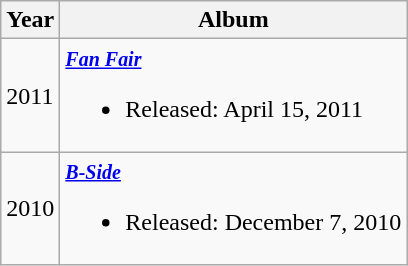<table class="wikitable">
<tr>
<th>Year</th>
<th>Album</th>
</tr>
<tr>
<td>2011</td>
<td><strong><em><small><a href='#'>Fan Fair</a></small></em></strong><br><ul><li>Released: April 15, 2011</li></ul></td>
</tr>
<tr>
<td>2010</td>
<td><strong><em><small><a href='#'>B-Side</a></small></em></strong><br><ul><li>Released: December 7, 2010</li></ul></td>
</tr>
</table>
